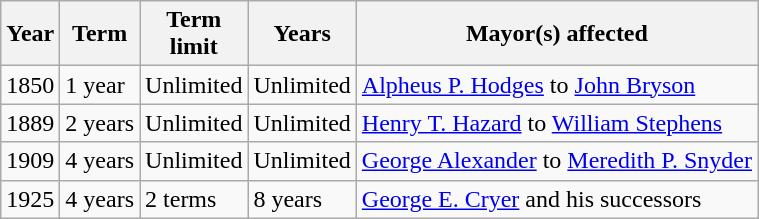<table class="wikitable">
<tr>
<th>Year</th>
<th>Term</th>
<th>Term<br>limit</th>
<th>Years</th>
<th>Mayor(s) affected</th>
</tr>
<tr>
<td>1850</td>
<td>1 year</td>
<td>Unlimited</td>
<td>Unlimited</td>
<td><a href='#'>Alpheus P. Hodges</a> to <a href='#'>John Bryson</a></td>
</tr>
<tr>
<td>1889</td>
<td>2 years</td>
<td>Unlimited</td>
<td>Unlimited</td>
<td><a href='#'>Henry T. Hazard</a> to <a href='#'>William Stephens</a></td>
</tr>
<tr>
<td>1909</td>
<td>4 years</td>
<td>Unlimited</td>
<td>Unlimited</td>
<td><a href='#'>George Alexander</a> to <a href='#'>Meredith P. Snyder</a></td>
</tr>
<tr>
<td>1925</td>
<td>4 years</td>
<td>2 terms</td>
<td>8 years</td>
<td><a href='#'>George E. Cryer</a> and his successors</td>
</tr>
</table>
